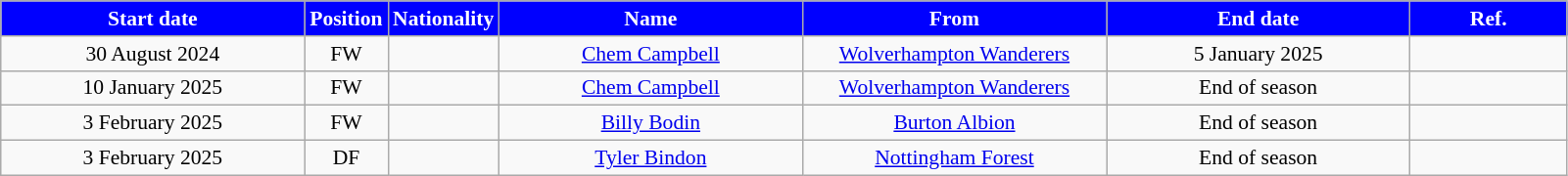<table class="wikitable"  style="text-align:center; font-size:90%; ">
<tr>
<th style="background:#00f; color:white; width:200px;">Start date</th>
<th style="background:#00f; color:white; width:50px;">Position</th>
<th style="background:#00f; color:white; width:50px;">Nationality</th>
<th style="background:#00f; color:white; width:200px;">Name</th>
<th style="background:#00f; color:white; width:200px;">From</th>
<th style="background:#00f; color:white; width:200px;">End date</th>
<th style="background:#00f; color:white; width:100px;">Ref.</th>
</tr>
<tr>
<td>30 August 2024</td>
<td>FW</td>
<td></td>
<td><a href='#'>Chem Campbell</a></td>
<td><a href='#'>Wolverhampton Wanderers</a></td>
<td>5 January 2025</td>
<td></td>
</tr>
<tr>
<td>10 January 2025</td>
<td>FW</td>
<td></td>
<td><a href='#'>Chem Campbell</a></td>
<td><a href='#'>Wolverhampton Wanderers</a></td>
<td>End of season</td>
<td></td>
</tr>
<tr>
<td>3 February 2025</td>
<td>FW</td>
<td></td>
<td><a href='#'>Billy Bodin</a></td>
<td><a href='#'>Burton Albion</a></td>
<td>End of season</td>
<td></td>
</tr>
<tr>
<td>3 February 2025</td>
<td>DF</td>
<td></td>
<td><a href='#'>Tyler Bindon</a></td>
<td><a href='#'>Nottingham Forest</a></td>
<td>End of season</td>
<td></td>
</tr>
</table>
